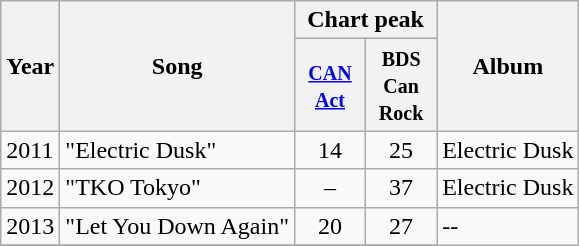<table class="wikitable">
<tr>
<th rowspan="2">Year</th>
<th rowspan="2">Song</th>
<th colspan="2">Chart peak</th>
<th rowspan="2">Album</th>
</tr>
<tr>
<th width="40"><small><a href='#'>CAN<br>Act</a></small><br></th>
<th width="40"><small> BDS<br> Can Rock</small></th>
</tr>
<tr>
<td rowspan="1">2011</td>
<td>"Electric Dusk"</td>
<td align="center">14</td>
<td align="center">25</td>
<td rowspan="1">Electric Dusk</td>
</tr>
<tr>
<td rowspan="1">2012</td>
<td>"TKO Tokyo"</td>
<td align="center">–</td>
<td align="center">37</td>
<td rowspan="1">Electric Dusk</td>
</tr>
<tr>
<td rowspan="1">2013</td>
<td>"Let You Down Again"</td>
<td align="center">20</td>
<td align="center">27</td>
<td rowspan="3">--</td>
</tr>
<tr>
</tr>
</table>
